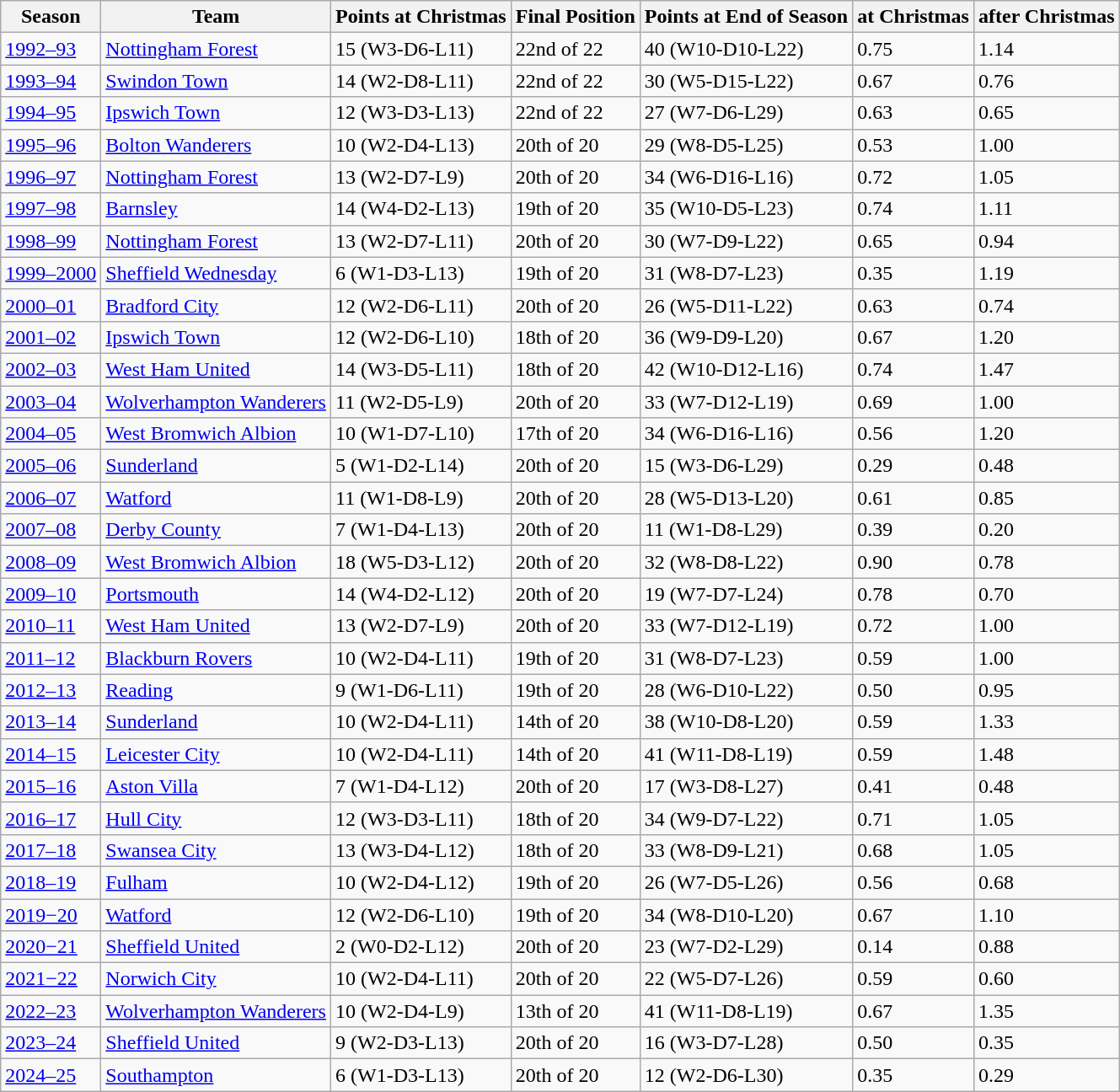<table class="wikitable sortable">
<tr>
<th>Season</th>
<th>Team</th>
<th>Points at Christmas</th>
<th>Final Position</th>
<th>Points at End of Season</th>
<th> at Christmas</th>
<th> after Christmas</th>
</tr>
<tr>
<td><a href='#'>1992–93</a></td>
<td><a href='#'>Nottingham Forest</a></td>
<td>15 (W3-D6-L11)</td>
<td>22nd of 22</td>
<td>40 (W10-D10-L22)</td>
<td>0.75</td>
<td>1.14</td>
</tr>
<tr>
<td><a href='#'>1993–94</a></td>
<td><a href='#'>Swindon Town</a></td>
<td>14 (W2-D8-L11)</td>
<td>22nd of 22</td>
<td>30 (W5-D15-L22)</td>
<td>0.67</td>
<td>0.76</td>
</tr>
<tr>
<td><a href='#'>1994–95</a></td>
<td><a href='#'>Ipswich Town</a></td>
<td>12 (W3-D3-L13)</td>
<td>22nd of 22</td>
<td>27 (W7-D6-L29)</td>
<td>0.63</td>
<td>0.65</td>
</tr>
<tr>
<td><a href='#'>1995–96</a></td>
<td><a href='#'>Bolton Wanderers</a></td>
<td>10 (W2-D4-L13)</td>
<td>20th of 20</td>
<td>29 (W8-D5-L25)</td>
<td>0.53</td>
<td>1.00</td>
</tr>
<tr>
<td><a href='#'>1996–97</a></td>
<td><a href='#'>Nottingham Forest</a></td>
<td>13 (W2-D7-L9)</td>
<td>20th of 20</td>
<td>34 (W6-D16-L16)</td>
<td>0.72</td>
<td>1.05</td>
</tr>
<tr>
<td><a href='#'>1997–98</a></td>
<td><a href='#'>Barnsley</a></td>
<td>14 (W4-D2-L13)</td>
<td>19th of 20</td>
<td>35 (W10-D5-L23)</td>
<td>0.74</td>
<td>1.11</td>
</tr>
<tr>
<td><a href='#'>1998–99</a></td>
<td><a href='#'>Nottingham Forest</a></td>
<td>13 (W2-D7-L11)</td>
<td>20th of 20</td>
<td>30 (W7-D9-L22)</td>
<td>0.65</td>
<td>0.94</td>
</tr>
<tr>
<td><a href='#'>1999–2000</a></td>
<td><a href='#'>Sheffield Wednesday</a></td>
<td>6 (W1-D3-L13)</td>
<td>19th of 20</td>
<td>31 (W8-D7-L23)</td>
<td>0.35</td>
<td>1.19</td>
</tr>
<tr>
<td><a href='#'>2000–01</a></td>
<td><a href='#'>Bradford City</a></td>
<td>12 (W2-D6-L11)</td>
<td>20th of 20</td>
<td>26 (W5-D11-L22)</td>
<td>0.63</td>
<td>0.74</td>
</tr>
<tr>
<td><a href='#'>2001–02</a></td>
<td><a href='#'>Ipswich Town</a></td>
<td>12 (W2-D6-L10)</td>
<td>18th of 20</td>
<td>36 (W9-D9-L20)</td>
<td>0.67</td>
<td>1.20</td>
</tr>
<tr>
<td><a href='#'>2002–03</a></td>
<td><a href='#'>West Ham United</a></td>
<td>14 (W3-D5-L11)</td>
<td>18th of 20</td>
<td>42 (W10-D12-L16)</td>
<td>0.74</td>
<td>1.47</td>
</tr>
<tr>
<td><a href='#'>2003–04</a></td>
<td><a href='#'>Wolverhampton Wanderers</a></td>
<td>11 (W2-D5-L9)</td>
<td>20th of 20</td>
<td>33 (W7-D12-L19)</td>
<td>0.69</td>
<td>1.00</td>
</tr>
<tr>
<td><a href='#'>2004–05</a></td>
<td><a href='#'>West Bromwich Albion</a></td>
<td>10 (W1-D7-L10)</td>
<td>17th of 20</td>
<td>34 (W6-D16-L16)</td>
<td>0.56</td>
<td>1.20</td>
</tr>
<tr>
<td><a href='#'>2005–06</a></td>
<td><a href='#'>Sunderland</a></td>
<td>5 (W1-D2-L14)</td>
<td>20th of 20</td>
<td>15 (W3-D6-L29)</td>
<td>0.29</td>
<td>0.48</td>
</tr>
<tr>
<td><a href='#'>2006–07</a></td>
<td><a href='#'>Watford</a></td>
<td>11 (W1-D8-L9)</td>
<td>20th of 20</td>
<td>28 (W5-D13-L20)</td>
<td>0.61</td>
<td>0.85</td>
</tr>
<tr>
<td><a href='#'>2007–08</a></td>
<td><a href='#'>Derby County</a></td>
<td>7 (W1-D4-L13)</td>
<td>20th of 20</td>
<td>11 (W1-D8-L29)</td>
<td>0.39</td>
<td>0.20</td>
</tr>
<tr>
<td><a href='#'>2008–09</a></td>
<td><a href='#'>West Bromwich Albion</a></td>
<td>18 (W5-D3-L12)</td>
<td>20th of 20</td>
<td>32 (W8-D8-L22)</td>
<td>0.90</td>
<td>0.78</td>
</tr>
<tr>
<td><a href='#'>2009–10</a></td>
<td><a href='#'>Portsmouth</a></td>
<td>14 (W4-D2-L12)</td>
<td>20th of 20</td>
<td>19 (W7-D7-L24)</td>
<td>0.78</td>
<td>0.70</td>
</tr>
<tr>
<td><a href='#'>2010–11</a></td>
<td><a href='#'>West Ham United</a></td>
<td>13 (W2-D7-L9)</td>
<td>20th of 20</td>
<td>33 (W7-D12-L19)</td>
<td>0.72</td>
<td>1.00</td>
</tr>
<tr>
<td><a href='#'>2011–12</a></td>
<td><a href='#'>Blackburn Rovers</a></td>
<td>10 (W2-D4-L11)</td>
<td>19th of 20</td>
<td>31 (W8-D7-L23)</td>
<td>0.59</td>
<td>1.00</td>
</tr>
<tr>
<td><a href='#'>2012–13</a></td>
<td><a href='#'>Reading</a></td>
<td>9 (W1-D6-L11)</td>
<td>19th of 20</td>
<td>28 (W6-D10-L22)</td>
<td>0.50</td>
<td>0.95</td>
</tr>
<tr>
<td><a href='#'>2013–14</a></td>
<td><a href='#'>Sunderland</a></td>
<td>10 (W2-D4-L11)</td>
<td>14th of 20</td>
<td>38 (W10-D8-L20)</td>
<td>0.59</td>
<td>1.33</td>
</tr>
<tr>
<td><a href='#'>2014–15</a></td>
<td><a href='#'>Leicester City</a></td>
<td>10 (W2-D4-L11)</td>
<td>14th of 20</td>
<td>41 (W11-D8-L19)</td>
<td>0.59</td>
<td>1.48</td>
</tr>
<tr>
<td><a href='#'>2015–16</a></td>
<td><a href='#'>Aston Villa</a></td>
<td>7 (W1-D4-L12)</td>
<td>20th of 20</td>
<td>17 (W3-D8-L27)</td>
<td>0.41</td>
<td>0.48</td>
</tr>
<tr>
<td><a href='#'>2016–17</a></td>
<td><a href='#'>Hull City</a></td>
<td>12 (W3-D3-L11)</td>
<td>18th of 20</td>
<td>34 (W9-D7-L22)</td>
<td>0.71</td>
<td>1.05</td>
</tr>
<tr>
<td><a href='#'>2017–18</a></td>
<td><a href='#'>Swansea City</a></td>
<td>13 (W3-D4-L12)</td>
<td>18th of 20</td>
<td>33 (W8-D9-L21)</td>
<td>0.68</td>
<td>1.05</td>
</tr>
<tr>
<td><a href='#'>2018–19</a></td>
<td><a href='#'>Fulham</a></td>
<td>10 (W2-D4-L12)</td>
<td>19th of 20</td>
<td>26 (W7-D5-L26)</td>
<td>0.56</td>
<td>0.68</td>
</tr>
<tr>
<td><a href='#'>2019−20</a></td>
<td><a href='#'>Watford</a></td>
<td>12 (W2-D6-L10)</td>
<td>19th of 20</td>
<td>34 (W8-D10-L20)</td>
<td>0.67</td>
<td>1.10</td>
</tr>
<tr>
<td><a href='#'>2020−21</a></td>
<td><a href='#'>Sheffield United</a></td>
<td>2 (W0-D2-L12)</td>
<td>20th of 20</td>
<td>23 (W7-D2-L29)</td>
<td>0.14</td>
<td>0.88</td>
</tr>
<tr>
<td><a href='#'>2021−22</a></td>
<td><a href='#'>Norwich City</a></td>
<td>10 (W2-D4-L11)</td>
<td>20th of 20</td>
<td>22 (W5-D7-L26)</td>
<td>0.59</td>
<td>0.60</td>
</tr>
<tr>
<td><a href='#'>2022–23</a></td>
<td><a href='#'>Wolverhampton Wanderers</a></td>
<td>10 (W2-D4-L9)</td>
<td>13th of 20</td>
<td>41 (W11-D8-L19)</td>
<td>0.67</td>
<td>1.35</td>
</tr>
<tr>
<td><a href='#'>2023–24</a></td>
<td><a href='#'>Sheffield United</a></td>
<td>9 (W2-D3-L13)</td>
<td>20th of 20</td>
<td>16 (W3-D7-L28)</td>
<td>0.50</td>
<td>0.35</td>
</tr>
<tr>
<td><a href='#'>2024–25</a></td>
<td><a href='#'>Southampton</a></td>
<td> 6 (W1-D3-L13)</td>
<td>20th of 20</td>
<td>12 (W2-D6-L30)</td>
<td>0.35</td>
<td>0.29</td>
</tr>
</table>
